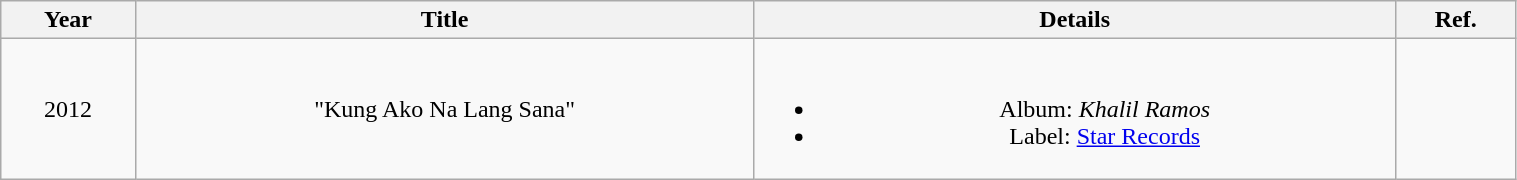<table class="wikitable" style="text-align:center" width=80%>
<tr>
<th>Year</th>
<th>Title</th>
<th>Details</th>
<th>Ref.</th>
</tr>
<tr>
<td>2012</td>
<td>"Kung Ako Na Lang Sana"</td>
<td><br><ul><li>Album: <em>Khalil Ramos</em></li><li>Label: <a href='#'>Star Records</a></li></ul></td>
<td></td>
</tr>
</table>
